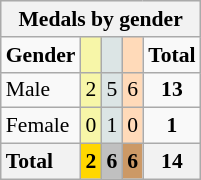<table class="wikitable" style="text-align:center;font-size:90%">
<tr style="background:#efefef;">
<th colspan=7><strong>Medals by gender</strong></th>
</tr>
<tr>
<td><strong>Gender</strong></td>
<td bgcolor=#f7f6a8></td>
<td bgcolor=#dce5e5></td>
<td bgcolor=#ffdab9></td>
<td><strong>Total</strong></td>
</tr>
<tr>
<td style="text-align:left;">Male</td>
<td style="background:#F7F6A8;">2</td>
<td style="background:#DCE5E5;">5</td>
<td style="background:#FFDAB9;">6</td>
<td><strong>13</strong></td>
</tr>
<tr>
<td style="text-align:left;">Female</td>
<td style="background:#F7F6A8;">0</td>
<td style="background:#DCE5E5;">1</td>
<td style="background:#FFDAB9;">0</td>
<td><strong>1</strong></td>
</tr>
<tr>
<th style="text-align:left;"><strong>Total</strong></th>
<th style="background:gold;"><strong>2</strong></th>
<th style="background:silver;"><strong>6</strong></th>
<th style="background:#c96;"><strong>6</strong></th>
<th><strong>14</strong></th>
</tr>
</table>
